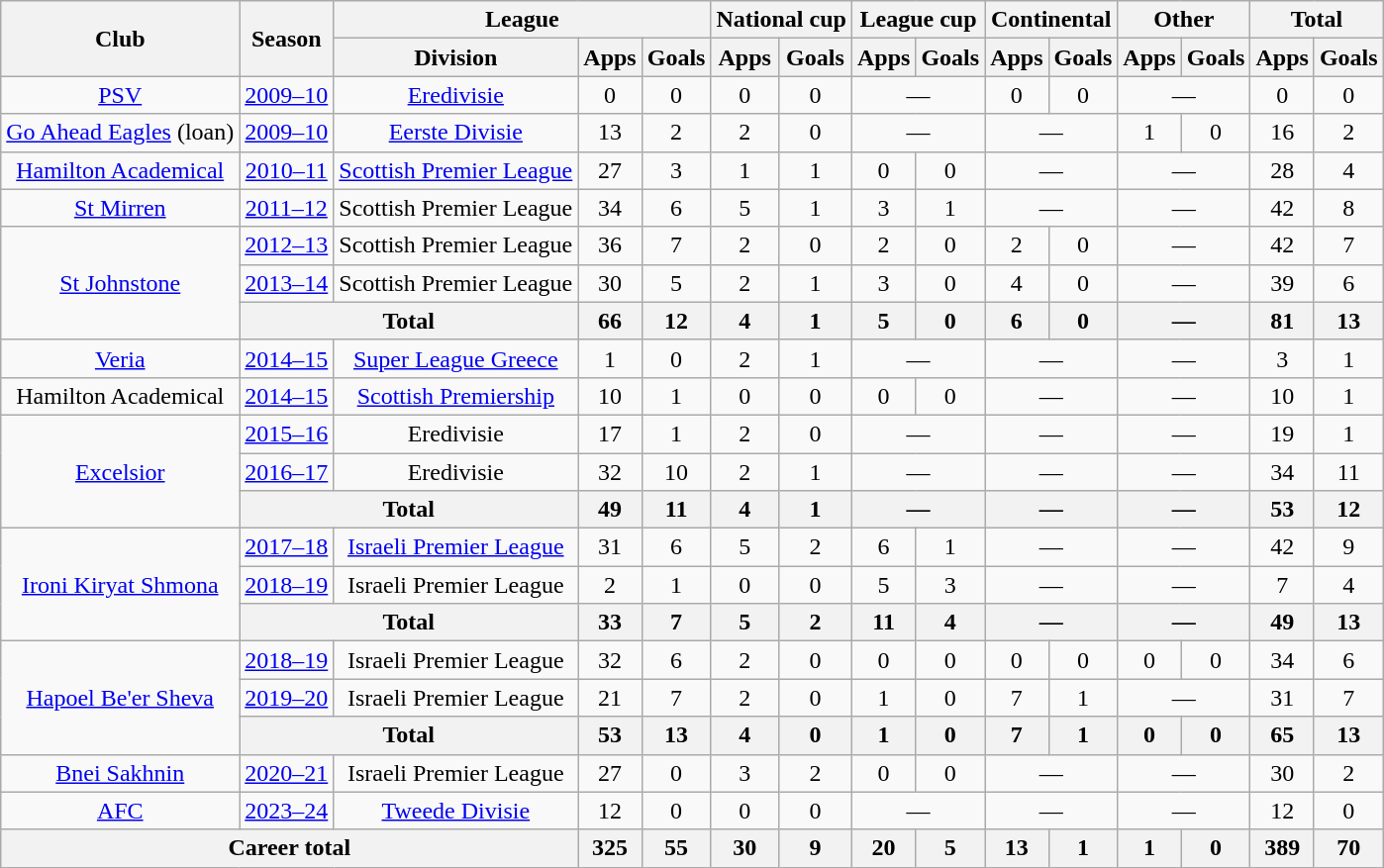<table class="wikitable" style="text-align: center">
<tr>
<th rowspan="2">Club</th>
<th rowspan="2">Season</th>
<th colspan="3">League</th>
<th colspan="2">National cup</th>
<th colspan="2">League cup</th>
<th colspan="2">Continental</th>
<th colspan="2">Other</th>
<th colspan="2">Total</th>
</tr>
<tr>
<th>Division</th>
<th>Apps</th>
<th>Goals</th>
<th>Apps</th>
<th>Goals</th>
<th>Apps</th>
<th>Goals</th>
<th>Apps</th>
<th>Goals</th>
<th>Apps</th>
<th>Goals</th>
<th>Apps</th>
<th>Goals</th>
</tr>
<tr>
<td><a href='#'>PSV</a></td>
<td><a href='#'>2009–10</a></td>
<td><a href='#'>Eredivisie</a></td>
<td>0</td>
<td>0</td>
<td>0</td>
<td>0</td>
<td colspan="2">—</td>
<td>0</td>
<td>0</td>
<td colspan="2">—</td>
<td>0</td>
<td>0</td>
</tr>
<tr>
<td><a href='#'>Go Ahead Eagles</a> (loan)</td>
<td><a href='#'>2009–10</a></td>
<td><a href='#'>Eerste Divisie</a></td>
<td>13</td>
<td>2</td>
<td>2</td>
<td>0</td>
<td colspan="2">—</td>
<td colspan="2">—</td>
<td>1</td>
<td>0</td>
<td>16</td>
<td>2</td>
</tr>
<tr>
<td><a href='#'>Hamilton Academical</a></td>
<td><a href='#'>2010–11</a></td>
<td><a href='#'>Scottish Premier League</a></td>
<td>27</td>
<td>3</td>
<td>1</td>
<td>1</td>
<td>0</td>
<td>0</td>
<td colspan="2">—</td>
<td colspan="2">—</td>
<td>28</td>
<td>4</td>
</tr>
<tr>
<td><a href='#'>St Mirren</a></td>
<td><a href='#'>2011–12</a></td>
<td>Scottish Premier League</td>
<td>34</td>
<td>6</td>
<td>5</td>
<td>1</td>
<td>3</td>
<td>1</td>
<td colspan="2">—</td>
<td colspan="2">—</td>
<td>42</td>
<td>8</td>
</tr>
<tr>
<td rowspan="3"><a href='#'>St Johnstone</a></td>
<td><a href='#'>2012–13</a></td>
<td>Scottish Premier League</td>
<td>36</td>
<td>7</td>
<td>2</td>
<td>0</td>
<td>2</td>
<td>0</td>
<td>2</td>
<td>0</td>
<td colspan="2">—</td>
<td>42</td>
<td>7</td>
</tr>
<tr>
<td><a href='#'>2013–14</a></td>
<td>Scottish Premier League</td>
<td>30</td>
<td>5</td>
<td>2</td>
<td>1</td>
<td>3</td>
<td>0</td>
<td>4</td>
<td>0</td>
<td colspan="2">—</td>
<td>39</td>
<td>6</td>
</tr>
<tr>
<th colspan="2">Total</th>
<th>66</th>
<th>12</th>
<th>4</th>
<th>1</th>
<th>5</th>
<th>0</th>
<th>6</th>
<th>0</th>
<th colspan="2">—</th>
<th>81</th>
<th>13</th>
</tr>
<tr>
<td><a href='#'>Veria</a></td>
<td><a href='#'>2014–15</a></td>
<td><a href='#'>Super League Greece</a></td>
<td>1</td>
<td>0</td>
<td>2</td>
<td>1</td>
<td colspan="2">—</td>
<td colspan="2">—</td>
<td colspan="2">—</td>
<td>3</td>
<td>1</td>
</tr>
<tr>
<td>Hamilton Academical</td>
<td><a href='#'>2014–15</a></td>
<td><a href='#'>Scottish Premiership</a></td>
<td>10</td>
<td>1</td>
<td>0</td>
<td>0</td>
<td>0</td>
<td>0</td>
<td colspan="2">—</td>
<td colspan="2">—</td>
<td>10</td>
<td>1</td>
</tr>
<tr>
<td rowspan="3"><a href='#'>Excelsior</a></td>
<td><a href='#'>2015–16</a></td>
<td>Eredivisie</td>
<td>17</td>
<td>1</td>
<td>2</td>
<td>0</td>
<td colspan="2">—</td>
<td colspan="2">—</td>
<td colspan="2">—</td>
<td>19</td>
<td>1</td>
</tr>
<tr>
<td><a href='#'>2016–17</a></td>
<td>Eredivisie</td>
<td>32</td>
<td>10</td>
<td>2</td>
<td>1</td>
<td colspan="2">—</td>
<td colspan="2">—</td>
<td colspan="2">—</td>
<td>34</td>
<td>11</td>
</tr>
<tr>
<th colspan="2">Total</th>
<th>49</th>
<th>11</th>
<th>4</th>
<th>1</th>
<th colspan="2">—</th>
<th colspan="2">—</th>
<th colspan="2">—</th>
<th>53</th>
<th>12</th>
</tr>
<tr>
<td rowspan="3"><a href='#'>Ironi Kiryat Shmona</a></td>
<td><a href='#'>2017–18</a></td>
<td><a href='#'>Israeli Premier League</a></td>
<td>31</td>
<td>6</td>
<td>5</td>
<td>2</td>
<td>6</td>
<td>1</td>
<td colspan="2">—</td>
<td colspan="2">—</td>
<td>42</td>
<td>9</td>
</tr>
<tr>
<td><a href='#'>2018–19</a></td>
<td>Israeli Premier League</td>
<td>2</td>
<td>1</td>
<td>0</td>
<td>0</td>
<td>5</td>
<td>3</td>
<td colspan="2">—</td>
<td colspan="2">—</td>
<td>7</td>
<td>4</td>
</tr>
<tr>
<th colspan="2">Total</th>
<th>33</th>
<th>7</th>
<th>5</th>
<th>2</th>
<th>11</th>
<th>4</th>
<th colspan="2">—</th>
<th colspan="2">—</th>
<th>49</th>
<th>13</th>
</tr>
<tr>
<td rowspan="3"><a href='#'>Hapoel Be'er Sheva</a></td>
<td><a href='#'>2018–19</a></td>
<td>Israeli Premier League</td>
<td>32</td>
<td>6</td>
<td>2</td>
<td>0</td>
<td>0</td>
<td>0</td>
<td>0</td>
<td>0</td>
<td>0</td>
<td>0</td>
<td>34</td>
<td>6</td>
</tr>
<tr>
<td><a href='#'>2019–20</a></td>
<td>Israeli Premier League</td>
<td>21</td>
<td>7</td>
<td>2</td>
<td>0</td>
<td>1</td>
<td>0</td>
<td>7</td>
<td>1</td>
<td colspan="2">—</td>
<td>31</td>
<td>7</td>
</tr>
<tr>
<th colspan="2">Total</th>
<th>53</th>
<th>13</th>
<th>4</th>
<th>0</th>
<th>1</th>
<th>0</th>
<th>7</th>
<th>1</th>
<th>0</th>
<th>0</th>
<th>65</th>
<th>13</th>
</tr>
<tr>
<td><a href='#'>Bnei Sakhnin</a></td>
<td><a href='#'>2020–21</a></td>
<td>Israeli Premier League</td>
<td>27</td>
<td>0</td>
<td>3</td>
<td>2</td>
<td>0</td>
<td>0</td>
<td colspan="2">—</td>
<td colspan="2">—</td>
<td>30</td>
<td>2</td>
</tr>
<tr>
<td><a href='#'>AFC</a></td>
<td><a href='#'>2023–24</a></td>
<td><a href='#'>Tweede Divisie</a></td>
<td>12</td>
<td>0</td>
<td>0</td>
<td>0</td>
<td colspan="2">—</td>
<td colspan="2">—</td>
<td colspan="2">—</td>
<td>12</td>
<td>0</td>
</tr>
<tr>
<th colspan="3">Career total</th>
<th>325</th>
<th>55</th>
<th>30</th>
<th>9</th>
<th>20</th>
<th>5</th>
<th>13</th>
<th>1</th>
<th>1</th>
<th>0</th>
<th>389</th>
<th>70</th>
</tr>
</table>
